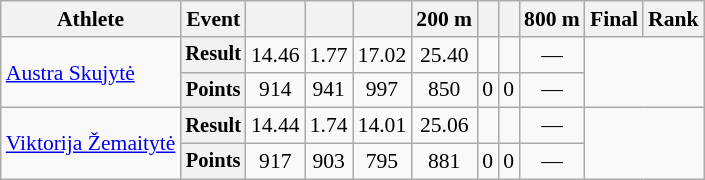<table class="wikitable" style="font-size:90%">
<tr>
<th>Athlete</th>
<th>Event</th>
<th></th>
<th></th>
<th></th>
<th>200 m</th>
<th></th>
<th></th>
<th>800 m</th>
<th>Final</th>
<th>Rank</th>
</tr>
<tr align=center>
<td rowspan=2 align=left><a href='#'>Austra Skujytė</a></td>
<th style="font-size:95%">Result</th>
<td>14.46</td>
<td>1.77</td>
<td>17.02</td>
<td>25.40</td>
<td></td>
<td></td>
<td>—</td>
<td rowspan=2 colspan=2></td>
</tr>
<tr align=center>
<th style="font-size:95%">Points</th>
<td>914</td>
<td>941</td>
<td>997</td>
<td>850</td>
<td>0</td>
<td>0</td>
<td>—</td>
</tr>
<tr align=center>
<td rowspan=2 align=left><a href='#'>Viktorija Žemaitytė</a></td>
<th style="font-size:95%">Result</th>
<td>14.44</td>
<td>1.74</td>
<td>14.01</td>
<td>25.06</td>
<td></td>
<td></td>
<td>—</td>
<td rowspan=2 colspan=2></td>
</tr>
<tr align=center>
<th style="font-size:95%">Points</th>
<td>917</td>
<td>903</td>
<td>795</td>
<td>881</td>
<td>0</td>
<td>0</td>
<td>—</td>
</tr>
</table>
